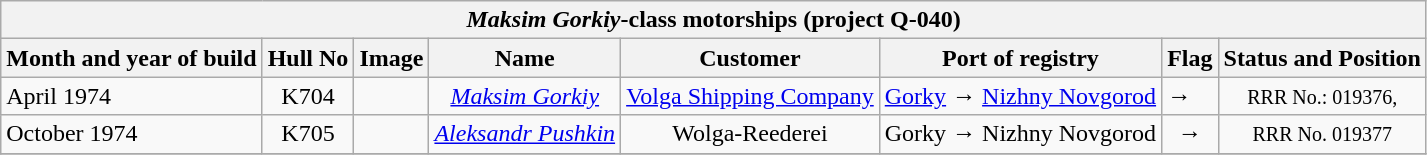<table class="wikitable" style="text-align:center">
<tr>
<th colspan="8" style="text-align:center"><em>Maksim Gorkiy</em>-class motorships (project Q-040)</th>
</tr>
<tr>
<th>Month and year of build</th>
<th>Hull No</th>
<th>Image</th>
<th>Name</th>
<th>Customer</th>
<th>Port of registry</th>
<th>Flag</th>
<th>Status and Position</th>
</tr>
<tr>
<td align=Left>April 1974</td>
<td>K704</td>
<td></td>
<td><em><a href='#'>Maksim Gorkiy</a></em></td>
<td><a href='#'>Volga Shipping Company</a></td>
<td><a href='#'>Gorky</a> → <a href='#'>Nizhny Novgorod</a></td>
<td align=Left> → </td>
<td><small>RRR No.: 019376,</small></td>
</tr>
<tr>
<td align=Left>October 1974</td>
<td>K705</td>
<td></td>
<td><em><a href='#'>Aleksandr Pushkin</a></em></td>
<td>Wolga-Reederei</td>
<td>Gorky → Nizhny Novgorod</td>
<td> → </td>
<td><small> RRR No. 019377</small></td>
</tr>
<tr>
</tr>
</table>
